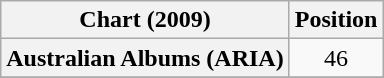<table class="wikitable sortable plainrowheaders" style="text-align:center">
<tr>
<th>Chart (2009)</th>
<th>Position</th>
</tr>
<tr>
<th scope="row">Australian Albums (ARIA)</th>
<td>46</td>
</tr>
<tr>
</tr>
</table>
